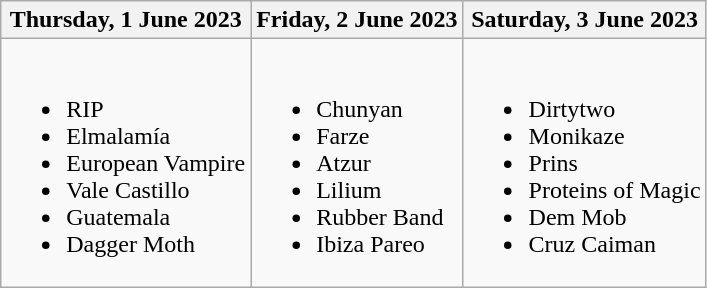<table class="wikitable">
<tr>
<th>Thursday, 1 June 2023</th>
<th>Friday, 2 June 2023</th>
<th>Saturday, 3 June 2023</th>
</tr>
<tr valign="top">
<td><br><ul><li>RIP</li><li>Elmalamía</li><li>European Vampire</li><li>Vale Castillo</li><li>Guatemala</li><li>Dagger Moth</li></ul></td>
<td><br><ul><li>Chunyan</li><li>Farze</li><li>Atzur</li><li>Lilium</li><li>Rubber Band</li><li>Ibiza Pareo</li></ul></td>
<td><br><ul><li>Dirtytwo</li><li>Monikaze</li><li>Prins</li><li>Proteins of Magic</li><li>Dem Mob</li><li>Cruz Caiman</li></ul></td>
</tr>
</table>
